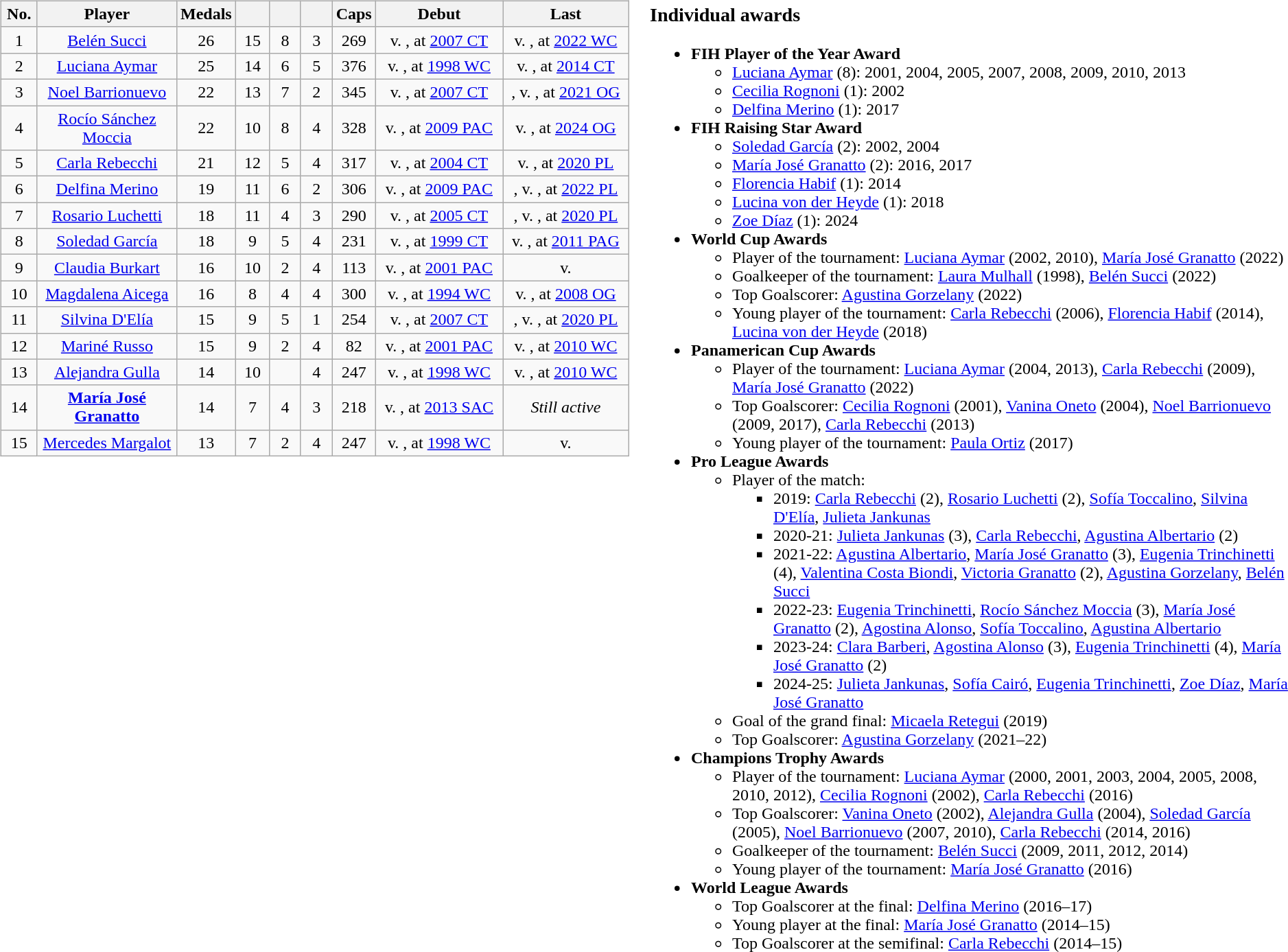<table width="100%">
<tr>
<td width="50%" valign="top"><br><table class="wikitable sortable"  style="text-align:center">
<tr>
<th width=30px>No.</th>
<th width=150px>Player</th>
<th width=40px>Medals</th>
<th width=30px></th>
<th width=30px></th>
<th width=30px></th>
<th width=30px>Caps</th>
<th width=150px>Debut</th>
<th width=150px>Last</th>
</tr>
<tr>
<td>1</td>
<td><a href='#'>Belén Succi</a></td>
<td>26</td>
<td>15</td>
<td>8</td>
<td>3</td>
<td>269</td>
<td> v. , at <a href='#'>2007 CT</a></td>
<td> v. , at <a href='#'>2022 WC</a></td>
</tr>
<tr>
<td>2</td>
<td><a href='#'>Luciana Aymar</a></td>
<td>25</td>
<td>14</td>
<td>6</td>
<td>5</td>
<td>376</td>
<td> v. , at <a href='#'>1998 WC</a></td>
<td> v. , at <a href='#'>2014 CT</a></td>
</tr>
<tr>
<td>3</td>
<td><a href='#'>Noel Barrionuevo</a></td>
<td>22</td>
<td>13</td>
<td>7</td>
<td>2</td>
<td>345</td>
<td> v. , at <a href='#'>2007 CT</a></td>
<td>, v. , at <a href='#'>2021 OG</a></td>
</tr>
<tr>
<td>4</td>
<td><a href='#'>Rocío Sánchez Moccia</a></td>
<td>22</td>
<td>10</td>
<td>8</td>
<td>4</td>
<td>328</td>
<td> v. , at <a href='#'>2009 PAC</a></td>
<td> v. , at <a href='#'>2024 OG</a></td>
</tr>
<tr>
<td>5</td>
<td><a href='#'>Carla Rebecchi</a></td>
<td>21</td>
<td>12</td>
<td>5</td>
<td>4</td>
<td>317</td>
<td> v. , at <a href='#'>2004 CT</a></td>
<td> v. , at <a href='#'>2020 PL</a></td>
</tr>
<tr>
<td>6</td>
<td><a href='#'>Delfina Merino</a></td>
<td>19</td>
<td>11</td>
<td>6</td>
<td>2</td>
<td>306</td>
<td> v. , at <a href='#'>2009 PAC</a></td>
<td>, v. , at <a href='#'>2022 PL</a></td>
</tr>
<tr>
<td>7</td>
<td><a href='#'>Rosario Luchetti</a></td>
<td>18</td>
<td>11</td>
<td>4</td>
<td>3</td>
<td>290</td>
<td> v. , at <a href='#'>2005 CT</a></td>
<td>, v. , at <a href='#'>2020 PL</a></td>
</tr>
<tr>
<td>8</td>
<td><a href='#'>Soledad García</a></td>
<td>18</td>
<td>9</td>
<td>5</td>
<td>4</td>
<td>231</td>
<td> v. , at <a href='#'>1999 CT</a></td>
<td> v. , at <a href='#'>2011 PAG</a></td>
</tr>
<tr>
<td>9</td>
<td><a href='#'>Claudia Burkart</a></td>
<td>16</td>
<td>10</td>
<td>2</td>
<td>4</td>
<td>113</td>
<td> v. , at <a href='#'>2001 PAC</a></td>
<td> v. </td>
</tr>
<tr>
<td>10</td>
<td><a href='#'>Magdalena Aicega</a></td>
<td>16</td>
<td>8</td>
<td>4</td>
<td>4</td>
<td>300</td>
<td> v. , at <a href='#'>1994 WC</a></td>
<td> v. , at <a href='#'>2008 OG</a></td>
</tr>
<tr>
<td>11</td>
<td><a href='#'>Silvina D'Elía</a></td>
<td>15</td>
<td>9</td>
<td>5</td>
<td>1</td>
<td>254</td>
<td> v. , at <a href='#'>2007 CT</a></td>
<td>, v. , at <a href='#'>2020 PL</a></td>
</tr>
<tr>
<td>12</td>
<td><a href='#'>Mariné Russo</a></td>
<td>15</td>
<td>9</td>
<td>2</td>
<td>4</td>
<td>82</td>
<td> v. , at <a href='#'>2001 PAC</a></td>
<td> v. , at <a href='#'>2010 WC</a></td>
</tr>
<tr>
<td>13</td>
<td><a href='#'>Alejandra Gulla</a></td>
<td>14</td>
<td>10</td>
<td></td>
<td>4</td>
<td>247</td>
<td> v. , at <a href='#'>1998 WC</a></td>
<td> v. , at <a href='#'>2010 WC</a></td>
</tr>
<tr>
<td>14</td>
<td><strong><a href='#'>María José Granatto</a></strong></td>
<td>14</td>
<td>7</td>
<td>4</td>
<td>3</td>
<td>218</td>
<td> v. , at <a href='#'>2013 SAC</a></td>
<td><em>Still active</em></td>
</tr>
<tr>
<td>15</td>
<td><a href='#'>Mercedes Margalot</a></td>
<td>13</td>
<td>7</td>
<td>2</td>
<td>4</td>
<td>247</td>
<td> v. , at <a href='#'>1998 WC</a></td>
<td> v. </td>
</tr>
</table>
</td>
<td width="50%" valign="top"><br><h3>Individual awards</h3><ul><li><strong>FIH Player of the Year Award</strong><ul><li><a href='#'>Luciana Aymar</a> (8): 2001, 2004, 2005, 2007, 2008, 2009, 2010, 2013</li><li><a href='#'>Cecilia Rognoni</a> (1): 2002</li><li><a href='#'>Delfina Merino</a> (1): 2017</li></ul></li><li><strong>FIH Raising Star Award</strong><ul><li><a href='#'>Soledad García</a> (2): 2002, 2004</li><li><a href='#'>María José Granatto</a> (2): 2016, 2017</li><li><a href='#'>Florencia Habif</a> (1): 2014</li><li><a href='#'>Lucina von der Heyde</a> (1): 2018</li><li><a href='#'>Zoe Díaz</a> (1): 2024</li></ul></li><li><strong>World Cup Awards</strong><ul><li>Player of the tournament: <a href='#'>Luciana Aymar</a> (2002, 2010), <a href='#'>María José Granatto</a> (2022)</li><li>Goalkeeper of the tournament: <a href='#'>Laura Mulhall</a> (1998), <a href='#'>Belén Succi</a> (2022)</li><li>Top Goalscorer: <a href='#'>Agustina Gorzelany</a> (2022)</li><li>Young player of the tournament: <a href='#'>Carla Rebecchi</a> (2006), <a href='#'>Florencia Habif</a> (2014), <a href='#'>Lucina von der Heyde</a> (2018)</li></ul></li><li><strong>Panamerican Cup Awards</strong><ul><li>Player of the tournament: <a href='#'>Luciana Aymar</a> (2004, 2013), <a href='#'>Carla Rebecchi</a> (2009), <a href='#'>María José Granatto</a> (2022)</li><li>Top Goalscorer: <a href='#'>Cecilia Rognoni</a> (2001), <a href='#'>Vanina Oneto</a> (2004), <a href='#'>Noel Barrionuevo</a> (2009, 2017), <a href='#'>Carla Rebecchi</a> (2013)</li><li>Young player of the tournament: <a href='#'>Paula Ortiz</a> (2017)</li></ul></li><li><strong>Pro League Awards</strong><ul><li>Player of the match:<ul><li>2019: <a href='#'>Carla Rebecchi</a> (2), <a href='#'>Rosario Luchetti</a> (2), <a href='#'>Sofía Toccalino</a>, <a href='#'>Silvina D'Elía</a>, <a href='#'>Julieta Jankunas</a></li><li>2020-21: <a href='#'>Julieta Jankunas</a> (3), <a href='#'>Carla Rebecchi</a>, <a href='#'>Agustina Albertario</a> (2)</li><li>2021-22: <a href='#'>Agustina Albertario</a>, <a href='#'>María José Granatto</a> (3), <a href='#'>Eugenia Trinchinetti</a> (4), <a href='#'>Valentina Costa Biondi</a>, <a href='#'>Victoria Granatto</a> (2), <a href='#'>Agustina Gorzelany</a>, <a href='#'>Belén Succi</a></li><li>2022-23: <a href='#'>Eugenia Trinchinetti</a>, <a href='#'>Rocío Sánchez Moccia</a> (3), <a href='#'>María José Granatto</a> (2), <a href='#'>Agostina Alonso</a>, <a href='#'>Sofía Toccalino</a>, <a href='#'>Agustina Albertario</a></li><li>2023-24: <a href='#'>Clara Barberi</a>, <a href='#'>Agostina Alonso</a> (3), <a href='#'>Eugenia Trinchinetti</a> (4), <a href='#'>María José Granatto</a> (2)</li><li>2024-25: <a href='#'>Julieta Jankunas</a>, <a href='#'>Sofía Cairó</a>, <a href='#'>Eugenia Trinchinetti</a>, <a href='#'>Zoe Díaz</a>, <a href='#'>María José Granatto</a></li></ul></li><li>Goal of the grand final: <a href='#'>Micaela Retegui</a> (2019)</li><li>Top Goalscorer: <a href='#'>Agustina Gorzelany</a> (2021–22)</li></ul></li><li><strong>Champions Trophy Awards</strong><ul><li>Player of the tournament: <a href='#'>Luciana Aymar</a> (2000, 2001, 2003, 2004, 2005, 2008, 2010, 2012), <a href='#'>Cecilia Rognoni</a> (2002), <a href='#'>Carla Rebecchi</a> (2016)</li><li>Top Goalscorer: <a href='#'>Vanina Oneto</a> (2002), <a href='#'>Alejandra Gulla</a> (2004), <a href='#'>Soledad García</a> (2005), <a href='#'>Noel Barrionuevo</a> (2007, 2010), <a href='#'>Carla Rebecchi</a> (2014, 2016)</li><li>Goalkeeper of the tournament: <a href='#'>Belén Succi</a> (2009, 2011, 2012, 2014)</li><li>Young player of the tournament: <a href='#'>María José Granatto</a> (2016)</li></ul></li><li><strong>World League Awards</strong><ul><li>Top Goalscorer at the final: <a href='#'>Delfina Merino</a> (2016–17)</li><li>Young player at the final: <a href='#'>María José Granatto</a> (2014–15)</li><li>Top Goalscorer at the semifinal: <a href='#'>Carla Rebecchi</a> (2014–15)</li></ul></li></ul></td>
</tr>
</table>
